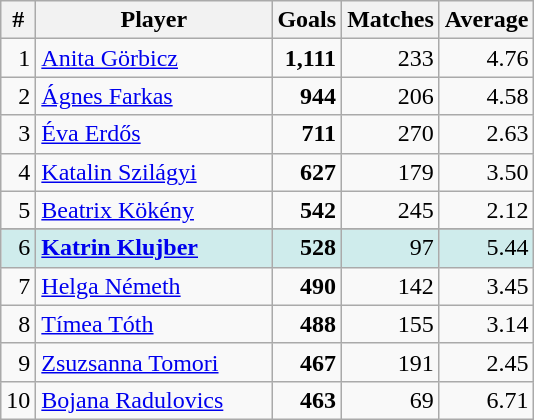<table class="wikitable sortable" style="text-align: right;">
<tr>
<th>#</th>
<th width="150px">Player</th>
<th>Goals</th>
<th>Matches</th>
<th>Average</th>
</tr>
<tr>
<td style="text-align: right;">1</td>
<td style="text-align: left;"><a href='#'>Anita Görbicz</a></td>
<td><strong>1,111</strong></td>
<td>233</td>
<td>4.76</td>
</tr>
<tr>
<td style="text-align: right;">2</td>
<td style="text-align: left;"><a href='#'>Ágnes Farkas</a></td>
<td><strong>944</strong></td>
<td>206</td>
<td>4.58</td>
</tr>
<tr>
<td style="text-align: right;">3</td>
<td style="text-align: left;"><a href='#'>Éva Erdős</a></td>
<td><strong>711</strong></td>
<td>270</td>
<td>2.63</td>
</tr>
<tr>
<td style="text-align: right;">4</td>
<td style="text-align: left;"><a href='#'>Katalin Szilágyi</a></td>
<td><strong>627</strong></td>
<td>179</td>
<td>3.50</td>
</tr>
<tr>
<td style="text-align: right;">5</td>
<td style="text-align: left;"><a href='#'>Beatrix Kökény</a></td>
<td><strong>542</strong></td>
<td>245</td>
<td>2.12</td>
</tr>
<tr>
</tr>
<tr style="background-color: #CFECEC;">
<td style="text-align: right;">6</td>
<td style="text-align: left;"><strong><a href='#'>Katrin Klujber</a></strong></td>
<td><strong>528</strong></td>
<td>97</td>
<td>5.44</td>
</tr>
<tr>
<td style="text-align: right;">7</td>
<td style="text-align: left;"><a href='#'>Helga Németh</a></td>
<td><strong>490</strong></td>
<td>142</td>
<td>3.45</td>
</tr>
<tr>
<td style="text-align: right;">8</td>
<td style="text-align: left;"><a href='#'>Tímea Tóth</a></td>
<td><strong>488</strong></td>
<td>155</td>
<td>3.14</td>
</tr>
<tr>
<td style="text-align: right;">9</td>
<td style="text-align: left;"><a href='#'>Zsuzsanna Tomori</a></td>
<td><strong>467</strong></td>
<td>191</td>
<td>2.45</td>
</tr>
<tr>
<td style="text-align: right;">10</td>
<td style="text-align: left;"><a href='#'>Bojana Radulovics</a></td>
<td><strong>463</strong></td>
<td>69</td>
<td>6.71</td>
</tr>
</table>
